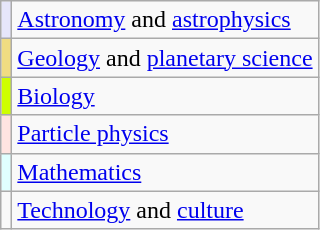<table class="wikitable">
<tr>
<td style="background: lavender;"></td>
<td><a href='#'>Astronomy</a> and <a href='#'>astrophysics</a></td>
</tr>
<tr>
<td style="background: #f0dc82;"></td>
<td><a href='#'>Geology</a> and <a href='#'>planetary science</a></td>
</tr>
<tr>
<td style="background: #CEFF00;"></td>
<td><a href='#'>Biology</a></td>
</tr>
<tr>
<td style="background: #FFE4E1;"></td>
<td><a href='#'>Particle physics</a></td>
</tr>
<tr>
<td style="background: #e0ffff;"></td>
<td><a href='#'>Mathematics</a></td>
</tr>
<tr>
<td></td>
<td><a href='#'>Technology</a> and <a href='#'>culture</a></td>
</tr>
</table>
